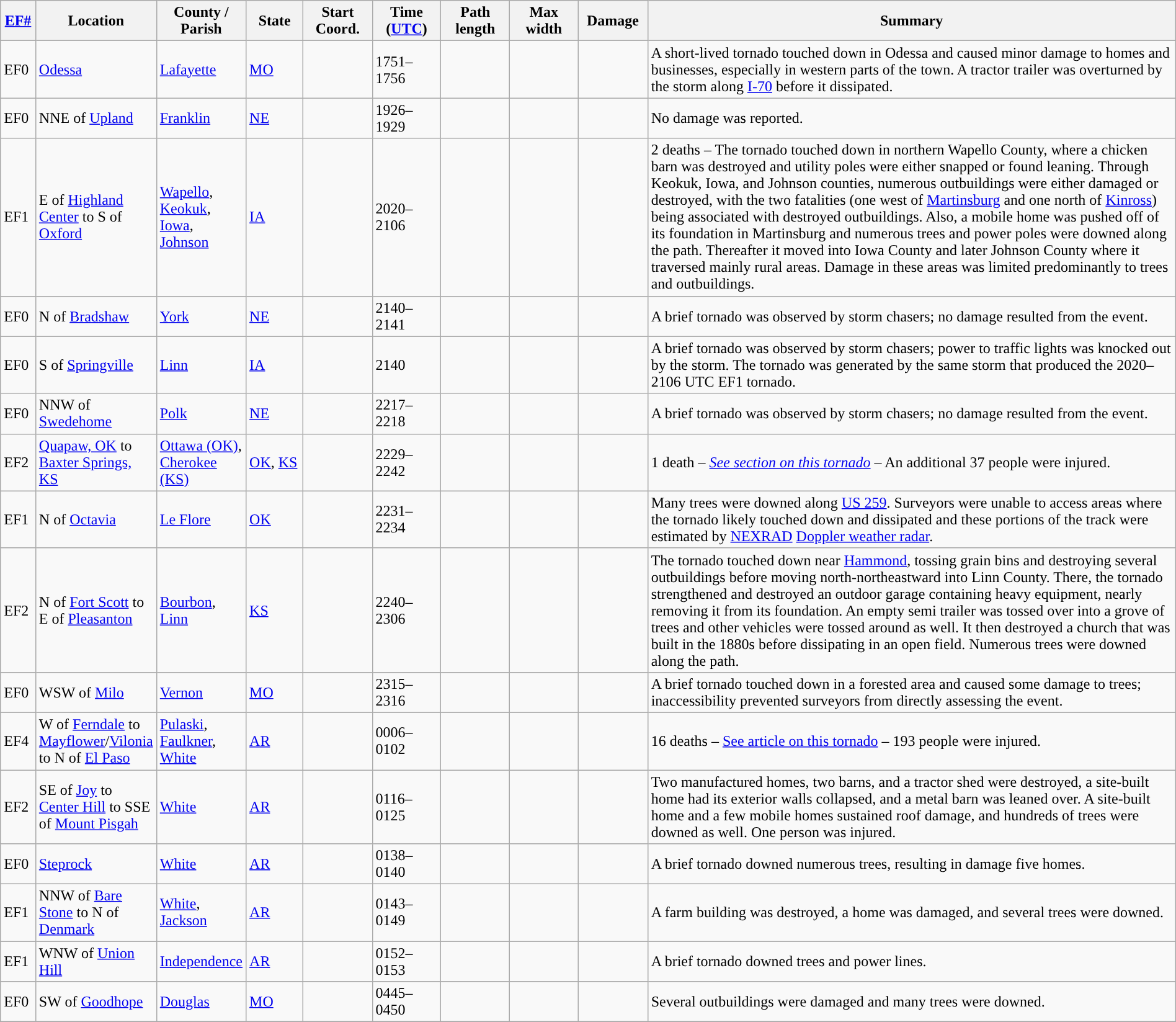<table class="wikitable sortable" style="width:100%;">
<tr>
<th scope="col" width="3%" align="center"><a href='#'>EF#</a></th>
<th scope="col" width="7%" align="center" class="unsortable">Location</th>
<th scope="col" width="6%" align="center" class="unsortable">County / Parish</th>
<th scope="col" width="5%" align="center">State</th>
<th scope="col" width="6%" align="center">Start Coord.</th>
<th scope="col" width="6%" align="center">Time (<a href='#'>UTC</a>)</th>
<th scope="col" width="6%" align="center">Path length</th>
<th scope="col" width="6%" align="center">Max width</th>
<th scope="col" width="6%" align="center">Damage</th>
<th scope="col" width="48%" class="unsortable" align="center">Summary</th>
</tr>
<tr>
<td>EF0</td>
<td><a href='#'>Odessa</a></td>
<td><a href='#'>Lafayette</a></td>
<td><a href='#'>MO</a></td>
<td></td>
<td>1751–1756</td>
<td></td>
<td></td>
<td></td>
<td>A short-lived tornado touched down in Odessa and caused minor damage to homes and businesses, especially in western parts of the town. A tractor trailer was overturned by the storm along <a href='#'>I-70</a> before it dissipated.</td>
</tr>
<tr>
<td>EF0</td>
<td>NNE of <a href='#'>Upland</a></td>
<td><a href='#'>Franklin</a></td>
<td><a href='#'>NE</a></td>
<td></td>
<td>1926–1929</td>
<td></td>
<td></td>
<td></td>
<td>No damage was reported.</td>
</tr>
<tr>
<td>EF1</td>
<td>E of <a href='#'>Highland Center</a> to S of <a href='#'>Oxford</a></td>
<td><a href='#'>Wapello</a>, <a href='#'>Keokuk</a>, <a href='#'>Iowa</a>, <a href='#'>Johnson</a></td>
<td><a href='#'>IA</a></td>
<td></td>
<td>2020–2106</td>
<td></td>
<td></td>
<td></td>
<td>2 deaths – The tornado touched down in northern Wapello County, where a chicken barn was destroyed and utility poles were either snapped or found leaning. Through Keokuk, Iowa, and Johnson counties, numerous outbuildings were either damaged or destroyed, with the two fatalities (one west of <a href='#'>Martinsburg</a> and one north of <a href='#'>Kinross</a>) being associated with destroyed outbuildings. Also, a mobile home was pushed off of its foundation in Martinsburg and numerous trees and power poles were downed along the path. Thereafter it moved into Iowa County and later Johnson County where it traversed mainly rural areas. Damage in these areas was limited predominantly to trees and outbuildings.</td>
</tr>
<tr>
<td>EF0</td>
<td>N of <a href='#'>Bradshaw</a></td>
<td><a href='#'>York</a></td>
<td><a href='#'>NE</a></td>
<td></td>
<td>2140–2141</td>
<td></td>
<td></td>
<td></td>
<td>A brief tornado was observed by storm chasers; no damage resulted from the event.</td>
</tr>
<tr>
<td>EF0</td>
<td>S of <a href='#'>Springville</a></td>
<td><a href='#'>Linn</a></td>
<td><a href='#'>IA</a></td>
<td></td>
<td>2140</td>
<td></td>
<td></td>
<td></td>
<td>A brief tornado was observed by storm chasers; power to traffic lights was knocked out by the storm. The tornado was generated by the same storm that produced the 2020–2106 UTC EF1 tornado.</td>
</tr>
<tr>
<td>EF0</td>
<td>NNW of <a href='#'>Swedehome</a></td>
<td><a href='#'>Polk</a></td>
<td><a href='#'>NE</a></td>
<td></td>
<td>2217–2218</td>
<td></td>
<td></td>
<td></td>
<td>A brief tornado was observed by storm chasers; no damage resulted from the event.</td>
</tr>
<tr>
<td>EF2</td>
<td><a href='#'>Quapaw, OK</a> to <a href='#'>Baxter Springs, KS</a></td>
<td><a href='#'>Ottawa (OK)</a>, <a href='#'>Cherokee (KS)</a></td>
<td><a href='#'>OK</a>, <a href='#'>KS</a></td>
<td></td>
<td>2229–2242</td>
<td></td>
<td></td>
<td></td>
<td>1 death – <em><a href='#'>See section on this tornado</a></em> – An additional 37 people were injured.</td>
</tr>
<tr>
<td>EF1</td>
<td>N of <a href='#'>Octavia</a></td>
<td><a href='#'>Le Flore</a></td>
<td><a href='#'>OK</a></td>
<td></td>
<td>2231–2234</td>
<td></td>
<td></td>
<td></td>
<td>Many trees were downed along <a href='#'>US 259</a>. Surveyors were unable to access areas where the tornado likely touched down and dissipated and these portions of the track were estimated by <a href='#'>NEXRAD</a> <a href='#'>Doppler weather radar</a>.</td>
</tr>
<tr>
<td>EF2</td>
<td>N of <a href='#'>Fort Scott</a> to E of <a href='#'>Pleasanton</a></td>
<td><a href='#'>Bourbon</a>, <a href='#'>Linn</a></td>
<td><a href='#'>KS</a></td>
<td></td>
<td>2240–2306</td>
<td></td>
<td></td>
<td></td>
<td>The tornado touched down near <a href='#'>Hammond</a>, tossing grain bins and destroying several outbuildings before moving north-northeastward into Linn County. There, the tornado strengthened and destroyed an outdoor garage containing heavy equipment, nearly removing it from its foundation. An empty semi trailer was tossed over  into a grove of trees and other vehicles were tossed around as well. It then destroyed a church that was built in the 1880s before dissipating in an open field. Numerous trees were downed along the path.</td>
</tr>
<tr>
<td>EF0</td>
<td>WSW of <a href='#'>Milo</a></td>
<td><a href='#'>Vernon</a></td>
<td><a href='#'>MO</a></td>
<td></td>
<td>2315–2316</td>
<td></td>
<td></td>
<td></td>
<td>A brief tornado touched down in a forested area and caused some damage to trees; inaccessibility prevented surveyors from directly assessing the event.</td>
</tr>
<tr>
<td>EF4</td>
<td>W of <a href='#'>Ferndale</a> to <a href='#'>Mayflower</a>/<a href='#'>Vilonia</a> to N of <a href='#'>El Paso</a></td>
<td><a href='#'>Pulaski</a>, <a href='#'>Faulkner</a>, <a href='#'>White</a></td>
<td><a href='#'>AR</a></td>
<td></td>
<td>0006–0102</td>
<td></td>
<td></td>
<td></td>
<td>16 deaths – <a href='#'>See article on this tornado</a> – 193 people were injured.</td>
</tr>
<tr>
<td>EF2</td>
<td>SE of <a href='#'>Joy</a> to <a href='#'>Center Hill</a> to SSE of <a href='#'>Mount Pisgah</a></td>
<td><a href='#'>White</a></td>
<td><a href='#'>AR</a></td>
<td></td>
<td>0116–0125</td>
<td></td>
<td></td>
<td></td>
<td>Two manufactured homes, two barns, and a tractor shed were destroyed, a site-built home had its exterior walls collapsed, and a metal barn was leaned over. A site-built home and a few mobile homes sustained roof damage, and hundreds of trees were downed as well. One person was injured.</td>
</tr>
<tr>
<td>EF0</td>
<td><a href='#'>Steprock</a></td>
<td><a href='#'>White</a></td>
<td><a href='#'>AR</a></td>
<td></td>
<td>0138–0140</td>
<td></td>
<td></td>
<td></td>
<td>A brief tornado downed numerous trees, resulting in damage five homes.</td>
</tr>
<tr>
<td>EF1</td>
<td>NNW of <a href='#'>Bare Stone</a> to N of <a href='#'>Denmark</a></td>
<td><a href='#'>White</a>, <a href='#'>Jackson</a></td>
<td><a href='#'>AR</a></td>
<td></td>
<td>0143–0149</td>
<td></td>
<td></td>
<td></td>
<td>A farm building was destroyed, a home was damaged, and several trees were downed.</td>
</tr>
<tr>
<td>EF1</td>
<td>WNW of <a href='#'>Union Hill</a></td>
<td><a href='#'>Independence</a></td>
<td><a href='#'>AR</a></td>
<td></td>
<td>0152–0153</td>
<td></td>
<td></td>
<td></td>
<td>A brief tornado downed trees and power lines.</td>
</tr>
<tr>
<td>EF0</td>
<td>SW of <a href='#'>Goodhope</a></td>
<td><a href='#'>Douglas</a></td>
<td><a href='#'>MO</a></td>
<td></td>
<td>0445–0450</td>
<td></td>
<td></td>
<td></td>
<td>Several outbuildings were damaged and many trees were downed.</td>
</tr>
<tr>
</tr>
</table>
